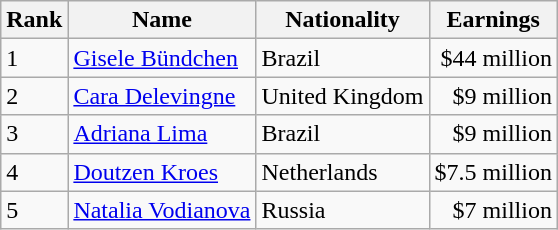<table class="wikitable sortable" border="0">
<tr>
<th scope="col">Rank</th>
<th scope="col">Name</th>
<th scope="col">Nationality</th>
<th scope="col">Earnings</th>
</tr>
<tr>
<td>1</td>
<td><a href='#'>Gisele Bündchen</a></td>
<td>Brazil</td>
<td align="right">$44 million</td>
</tr>
<tr>
<td>2</td>
<td><a href='#'>Cara Delevingne</a></td>
<td>United Kingdom</td>
<td align="right">$9 million</td>
</tr>
<tr>
<td>3</td>
<td><a href='#'>Adriana Lima</a></td>
<td>Brazil</td>
<td align="right">$9 million</td>
</tr>
<tr>
<td>4</td>
<td><a href='#'>Doutzen Kroes</a></td>
<td>Netherlands</td>
<td align="right">$7.5 million</td>
</tr>
<tr>
<td>5</td>
<td><a href='#'>Natalia Vodianova</a></td>
<td>Russia</td>
<td align="right">$7 million</td>
</tr>
</table>
